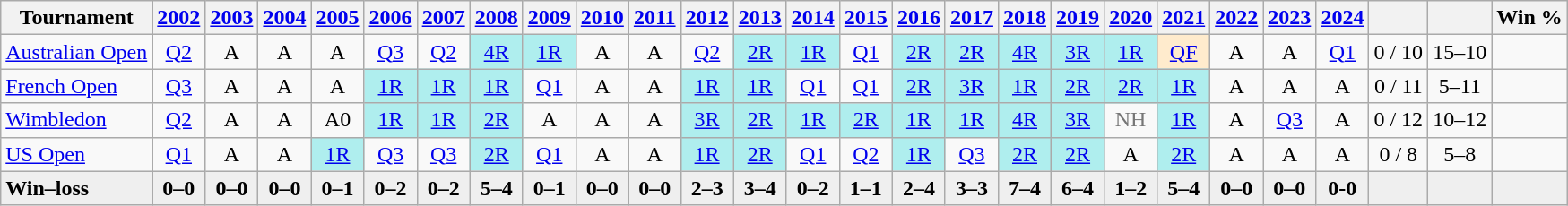<table class="wikitable nowrap" style=text-align:center>
<tr>
<th>Tournament</th>
<th><a href='#'>2002</a></th>
<th><a href='#'>2003</a></th>
<th><a href='#'>2004</a></th>
<th><a href='#'>2005</a></th>
<th><a href='#'>2006</a></th>
<th><a href='#'>2007</a></th>
<th><a href='#'>2008</a></th>
<th><a href='#'>2009</a></th>
<th><a href='#'>2010</a></th>
<th><a href='#'>2011</a></th>
<th><a href='#'>2012</a></th>
<th><a href='#'>2013</a></th>
<th><a href='#'>2014</a></th>
<th><a href='#'>2015</a></th>
<th><a href='#'>2016</a></th>
<th><a href='#'>2017</a></th>
<th><a href='#'>2018</a></th>
<th><a href='#'>2019</a></th>
<th><a href='#'>2020</a></th>
<th><a href='#'>2021</a></th>
<th><a href='#'>2022</a></th>
<th><a href='#'>2023</a></th>
<th><a href='#'>2024</a></th>
<th></th>
<th></th>
<th>Win %</th>
</tr>
<tr>
<td align=left><a href='#'>Australian Open</a></td>
<td><a href='#'>Q2</a></td>
<td>A</td>
<td>A</td>
<td>A</td>
<td><a href='#'>Q3</a></td>
<td><a href='#'>Q2</a></td>
<td bgcolor=afeeee><a href='#'>4R</a></td>
<td bgcolor=afeeee><a href='#'>1R</a></td>
<td>A</td>
<td>A</td>
<td><a href='#'>Q2</a></td>
<td bgcolor=afeeee><a href='#'>2R</a></td>
<td bgcolor=afeeee><a href='#'>1R</a></td>
<td><a href='#'>Q1</a></td>
<td bgcolor=afeeee><a href='#'>2R</a></td>
<td bgcolor=afeeee><a href='#'>2R</a></td>
<td bgcolor=afeeee><a href='#'>4R</a></td>
<td bgcolor=afeeee><a href='#'>3R</a></td>
<td bgcolor=afeeee><a href='#'>1R</a></td>
<td bgcolor=ffebcd><a href='#'>QF</a></td>
<td>A</td>
<td>A</td>
<td><a href='#'>Q1</a></td>
<td>0 / 10</td>
<td>15–10</td>
<td></td>
</tr>
<tr>
<td align=left><a href='#'>French Open</a></td>
<td><a href='#'>Q3</a></td>
<td>A</td>
<td>A</td>
<td>A</td>
<td bgcolor=afeeee><a href='#'>1R</a></td>
<td bgcolor=afeeee><a href='#'>1R</a></td>
<td bgcolor=afeeee><a href='#'>1R</a></td>
<td><a href='#'>Q1</a></td>
<td>A</td>
<td>A</td>
<td bgcolor=afeeee><a href='#'>1R</a></td>
<td bgcolor=afeeee><a href='#'>1R</a></td>
<td><a href='#'>Q1</a></td>
<td><a href='#'>Q1</a></td>
<td bgcolor=afeeee><a href='#'>2R</a></td>
<td bgcolor=afeeee><a href='#'>3R</a></td>
<td bgcolor=afeeee><a href='#'>1R</a></td>
<td bgcolor=afeeee><a href='#'>2R</a></td>
<td bgcolor=afeeee><a href='#'>2R</a></td>
<td bgcolor=afeeee><a href='#'>1R</a></td>
<td>A</td>
<td>A</td>
<td>A</td>
<td>0 / 11</td>
<td>5–11</td>
<td></td>
</tr>
<tr>
<td align=left><a href='#'>Wimbledon</a></td>
<td><a href='#'>Q2</a></td>
<td>A</td>
<td>A</td>
<td>A0</td>
<td bgcolor=afeeee><a href='#'>1R</a></td>
<td bgcolor=afeeee><a href='#'>1R</a></td>
<td bgcolor=afeeee><a href='#'>2R</a></td>
<td>A</td>
<td>A</td>
<td>A</td>
<td bgcolor=afeeee><a href='#'>3R</a></td>
<td bgcolor=afeeee><a href='#'>2R</a></td>
<td bgcolor=afeeee><a href='#'>1R</a></td>
<td bgcolor=afeeee><a href='#'>2R</a></td>
<td bgcolor=afeeee><a href='#'>1R</a></td>
<td bgcolor=afeeee><a href='#'>1R</a></td>
<td bgcolor=afeeee><a href='#'>4R</a></td>
<td bgcolor=afeeee><a href='#'>3R</a></td>
<td style=color:#767676>NH</td>
<td bgcolor=afeeee><a href='#'>1R</a></td>
<td>A</td>
<td><a href='#'>Q3</a></td>
<td>A</td>
<td>0 / 12</td>
<td>10–12</td>
<td></td>
</tr>
<tr>
<td align=left><a href='#'>US Open</a></td>
<td><a href='#'>Q1</a></td>
<td>A</td>
<td>A</td>
<td bgcolor=afeeee><a href='#'>1R</a></td>
<td><a href='#'>Q3</a></td>
<td><a href='#'>Q3</a></td>
<td bgcolor=afeeee><a href='#'>2R</a></td>
<td><a href='#'>Q1</a></td>
<td>A</td>
<td>A</td>
<td bgcolor=afeeee><a href='#'>1R</a></td>
<td bgcolor=afeeee><a href='#'>2R</a></td>
<td><a href='#'>Q1</a></td>
<td><a href='#'>Q2</a></td>
<td bgcolor=afeeee><a href='#'>1R</a></td>
<td><a href='#'>Q3</a></td>
<td bgcolor=afeeee><a href='#'>2R</a></td>
<td bgcolor=afeeee><a href='#'>2R</a></td>
<td>A</td>
<td bgcolor=afeeee><a href='#'>2R</a></td>
<td>A</td>
<td>A</td>
<td>A</td>
<td>0 / 8</td>
<td>5–8</td>
<td></td>
</tr>
<tr style="background:#efefef; font-weight:bold;">
<td style="text-align:left">Win–loss</td>
<td>0–0</td>
<td>0–0</td>
<td>0–0</td>
<td>0–1</td>
<td>0–2</td>
<td>0–2</td>
<td>5–4</td>
<td>0–1</td>
<td>0–0</td>
<td>0–0</td>
<td>2–3</td>
<td>3–4</td>
<td>0–2</td>
<td>1–1</td>
<td>2–4</td>
<td>3–3</td>
<td>7–4</td>
<td>6–4</td>
<td>1–2</td>
<td>5–4</td>
<td>0–0</td>
<td>0–0</td>
<td>0-0</td>
<td></td>
<td></td>
<td></td>
</tr>
</table>
